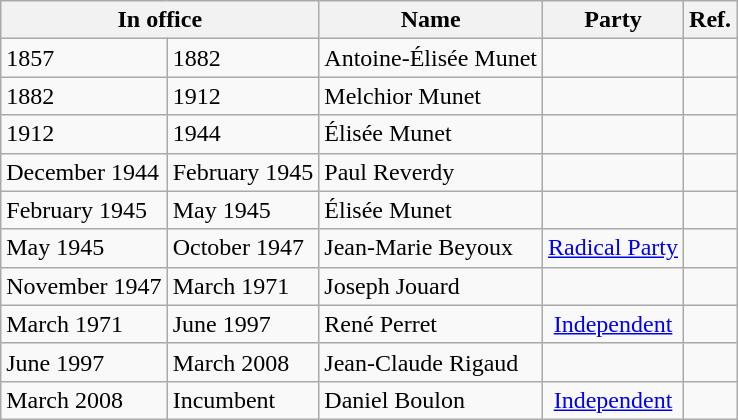<table class="wikitable" align="center">
<tr>
<th colspan="2">In office</th>
<th>Name</th>
<th>Party</th>
<th>Ref.</th>
</tr>
<tr>
<td>1857</td>
<td>1882</td>
<td>Antoine-Élisée Munet</td>
<td></td>
<td></td>
</tr>
<tr>
<td>1882</td>
<td>1912</td>
<td>Melchior Munet</td>
<td></td>
<td></td>
</tr>
<tr>
<td>1912</td>
<td>1944</td>
<td>Élisée Munet</td>
<td></td>
<td></td>
</tr>
<tr>
<td>December 1944</td>
<td>February 1945</td>
<td>Paul Reverdy</td>
<td></td>
<td></td>
</tr>
<tr>
<td>February 1945</td>
<td>May 1945</td>
<td>Élisée Munet</td>
<td></td>
<td></td>
</tr>
<tr>
<td>May 1945</td>
<td>October 1947</td>
<td>Jean-Marie Beyoux</td>
<td align="center"><a href='#'>Radical Party</a></td>
<td></td>
</tr>
<tr>
<td>November 1947</td>
<td>March 1971</td>
<td>Joseph Jouard</td>
<td></td>
<td></td>
</tr>
<tr>
<td>March 1971</td>
<td>June 1997</td>
<td>René Perret</td>
<td align="center"><a href='#'>Independent</a></td>
<td></td>
</tr>
<tr>
<td>June 1997</td>
<td>March 2008</td>
<td>Jean-Claude Rigaud</td>
<td></td>
<td></td>
</tr>
<tr>
<td>March 2008</td>
<td>Incumbent</td>
<td>Daniel Boulon</td>
<td align="center"><a href='#'>Independent</a></td>
<td></td>
</tr>
</table>
